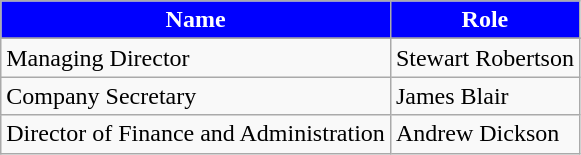<table class="wikitable">
<tr>
<th style="background:#00f; color:white;" scope=col>Name</th>
<th style="background:#00f; color:white;" scope=col>Role</th>
</tr>
<tr>
</tr>
<tr>
<td>Managing Director</td>
<td> Stewart Robertson</td>
</tr>
<tr>
<td>Company Secretary</td>
<td> James Blair</td>
</tr>
<tr>
<td>Director of Finance and Administration</td>
<td> Andrew Dickson</td>
</tr>
</table>
